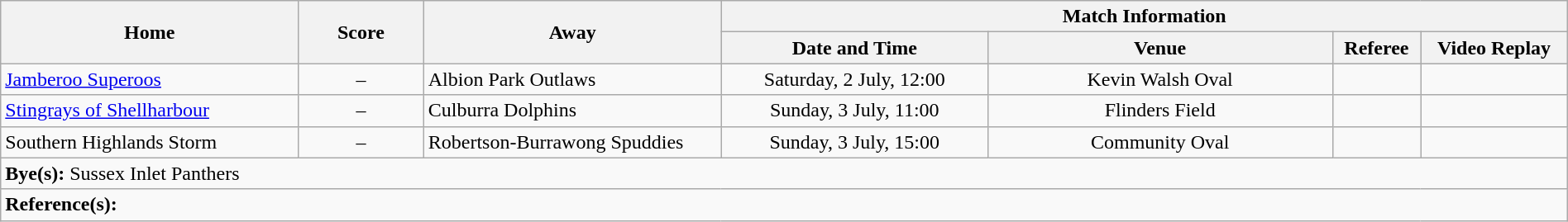<table class="wikitable" width="100% text-align:center;">
<tr>
<th rowspan="2" width="19%">Home</th>
<th rowspan="2" width="8%">Score</th>
<th rowspan="2" width="19%">Away</th>
<th colspan="4">Match Information</th>
</tr>
<tr bgcolor="#CCCCCC">
<th width="17%">Date and Time</th>
<th width="22%">Venue</th>
<th>Referee</th>
<th>Video Replay</th>
</tr>
<tr>
<td> <a href='#'>Jamberoo Superoos</a></td>
<td style="text-align:center;">–</td>
<td> Albion Park Outlaws</td>
<td style="text-align:center;">Saturday, 2 July, 12:00</td>
<td style="text-align:center;">Kevin Walsh Oval</td>
<td style="text-align:center;"></td>
<td style="text-align:center;"></td>
</tr>
<tr>
<td> <a href='#'>Stingrays of Shellharbour</a></td>
<td style="text-align:center;">–</td>
<td> Culburra Dolphins</td>
<td style="text-align:center;">Sunday, 3 July, 11:00</td>
<td style="text-align:center;">Flinders Field</td>
<td style="text-align:center;"></td>
<td style="text-align:center;"></td>
</tr>
<tr>
<td> Southern Highlands Storm</td>
<td style="text-align:center;">–</td>
<td> Robertson-Burrawong Spuddies</td>
<td style="text-align:center;">Sunday, 3 July, 15:00</td>
<td style="text-align:center;">Community Oval</td>
<td style="text-align:center;"></td>
<td style="text-align:center;"></td>
</tr>
<tr>
<td colspan="7"><strong>Bye(s):</strong>  Sussex Inlet Panthers</td>
</tr>
<tr>
<td colspan="7"><strong>Reference(s):</strong></td>
</tr>
</table>
